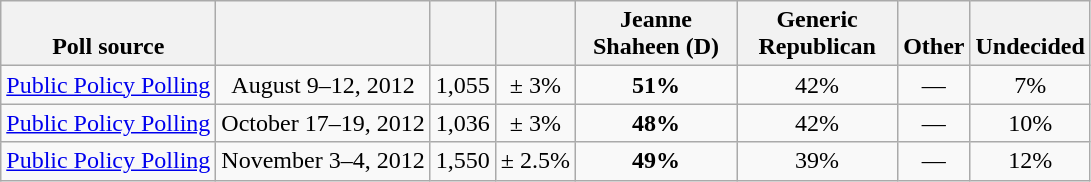<table class="wikitable" style="text-align:center">
<tr valign= bottom>
<th>Poll source</th>
<th></th>
<th></th>
<th></th>
<th style="width:100px;">Jeanne<br>Shaheen (D)</th>
<th style="width:100px;">Generic<br>Republican</th>
<th>Other</th>
<th>Undecided</th>
</tr>
<tr>
<td align=left><a href='#'>Public Policy Polling</a></td>
<td>August 9–12, 2012</td>
<td>1,055</td>
<td>± 3%</td>
<td><strong>51%</strong></td>
<td>42%</td>
<td>—</td>
<td>7%</td>
</tr>
<tr>
<td align=left><a href='#'>Public Policy Polling</a></td>
<td>October 17–19, 2012</td>
<td>1,036</td>
<td>± 3%</td>
<td><strong>48%</strong></td>
<td>42%</td>
<td>—</td>
<td>10%</td>
</tr>
<tr>
<td align=left><a href='#'>Public Policy Polling</a></td>
<td>November 3–4, 2012</td>
<td>1,550</td>
<td>± 2.5%</td>
<td><strong>49%</strong></td>
<td>39%</td>
<td>—</td>
<td>12%</td>
</tr>
</table>
